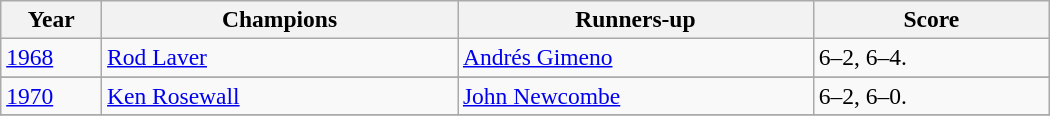<table class="wikitable" style="font-size:98%;">
<tr>
<th style="width:60px;">Year</th>
<th style="width:230px;">Champions</th>
<th style="width:230px;">Runners-up</th>
<th style="width:150px;">Score</th>
</tr>
<tr>
<td><a href='#'>1968</a></td>
<td> <a href='#'>Rod Laver</a></td>
<td> <a href='#'>Andrés Gimeno</a></td>
<td>6–2, 6–4.</td>
</tr>
<tr>
</tr>
<tr>
<td><a href='#'>1970</a></td>
<td> <a href='#'>Ken Rosewall</a></td>
<td> <a href='#'>John Newcombe</a></td>
<td>6–2, 6–0.</td>
</tr>
<tr>
</tr>
</table>
